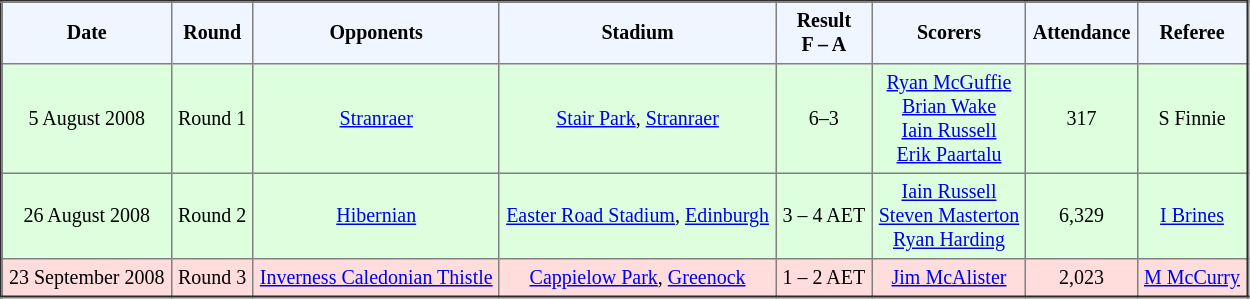<table border="2" cellpadding="4" style="border-collapse:collapse; text-align:center; font-size:smaller;">
<tr style="background:#f0f6ff;">
<th><strong>Date</strong></th>
<th><strong>Round</strong></th>
<th><strong>Opponents</strong></th>
<th><strong>Stadium</strong></th>
<th><strong>Result<br>F – A</strong></th>
<th><strong>Scorers</strong></th>
<th><strong>Attendance</strong></th>
<th><strong>Referee</strong></th>
</tr>
<tr bgcolor="ddffdd">
<td>5 August 2008</td>
<td>Round 1</td>
<td><a href='#'>Stranraer</a></td>
<td><a href='#'>Stair Park</a>, <a href='#'>Stranraer</a></td>
<td>6–3</td>
<td><a href='#'>Ryan McGuffie</a>  <br> <a href='#'>Brian Wake</a>   <br> <a href='#'>Iain Russell</a>   <br> <a href='#'>Erik Paartalu</a> </td>
<td>317</td>
<td>S Finnie</td>
</tr>
<tr bgcolor="ddffdd">
<td>26 August 2008</td>
<td>Round 2</td>
<td><a href='#'>Hibernian</a></td>
<td><a href='#'>Easter Road Stadium</a>, <a href='#'>Edinburgh</a></td>
<td>3 – 4 AET</td>
<td><a href='#'>Iain Russell</a>   <br> <a href='#'>Steven Masterton</a>  <br> <a href='#'>Ryan Harding</a> </td>
<td>6,329</td>
<td><a href='#'>I Brines</a></td>
</tr>
<tr bgcolor="ffdddd">
<td>23 September 2008</td>
<td>Round 3</td>
<td><a href='#'>Inverness Caledonian Thistle</a></td>
<td><a href='#'>Cappielow Park</a>, <a href='#'>Greenock</a></td>
<td>1 – 2 AET</td>
<td><a href='#'>Jim McAlister</a> </td>
<td>2,023</td>
<td><a href='#'>M McCurry</a></td>
</tr>
</table>
